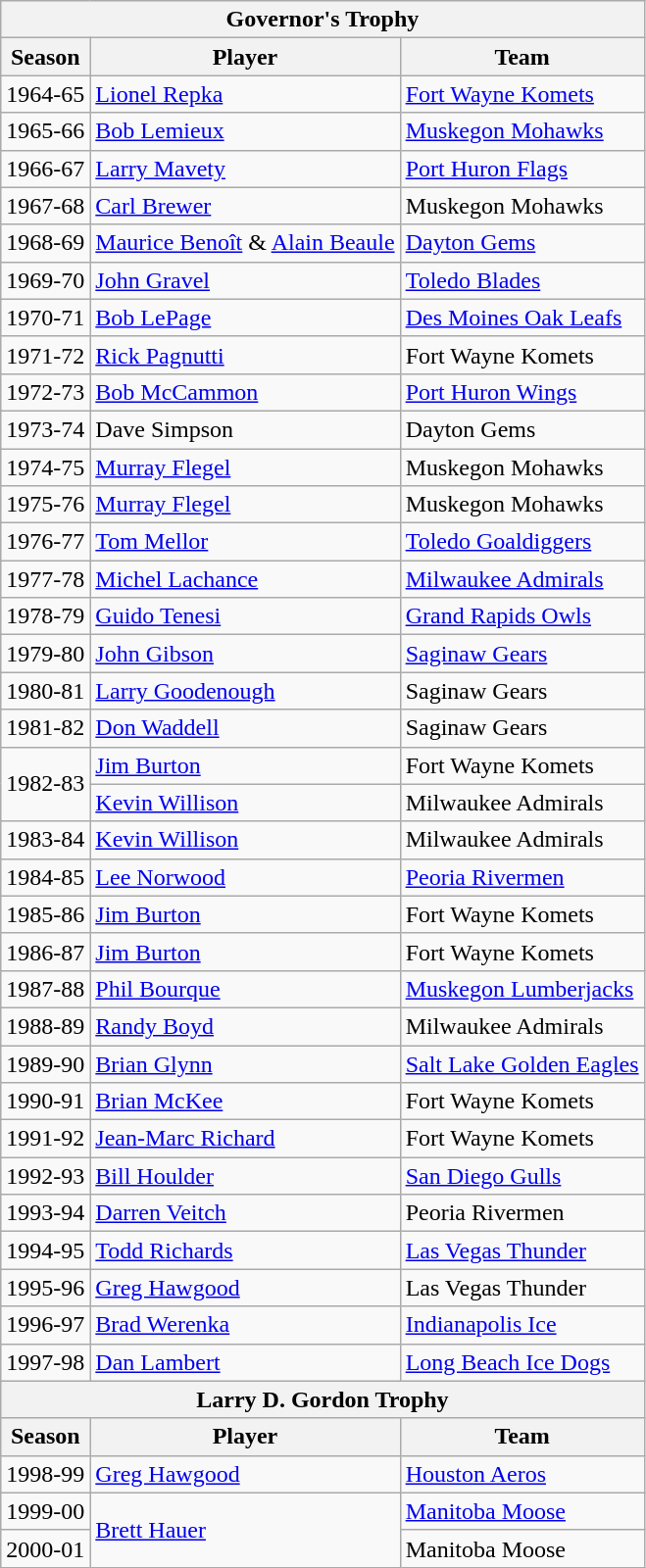<table class="wikitable">
<tr>
<th colspan="3"><strong>Governor's Trophy</strong></th>
</tr>
<tr>
<th>Season</th>
<th>Player</th>
<th>Team</th>
</tr>
<tr>
<td>1964-65</td>
<td><a href='#'>Lionel Repka</a></td>
<td><a href='#'>Fort Wayne Komets</a></td>
</tr>
<tr>
<td>1965-66</td>
<td><a href='#'>Bob Lemieux</a></td>
<td><a href='#'>Muskegon Mohawks</a></td>
</tr>
<tr>
<td>1966-67</td>
<td><a href='#'>Larry Mavety</a></td>
<td><a href='#'>Port Huron Flags</a></td>
</tr>
<tr>
<td>1967-68</td>
<td><a href='#'>Carl Brewer</a></td>
<td>Muskegon Mohawks</td>
</tr>
<tr>
<td>1968-69</td>
<td><a href='#'>Maurice Benoît</a> & <a href='#'>Alain Beaule</a></td>
<td><a href='#'>Dayton Gems</a></td>
</tr>
<tr>
<td>1969-70</td>
<td><a href='#'>John Gravel</a></td>
<td><a href='#'>Toledo Blades</a></td>
</tr>
<tr>
<td>1970-71</td>
<td><a href='#'>Bob LePage</a></td>
<td><a href='#'>Des Moines Oak Leafs</a></td>
</tr>
<tr>
<td>1971-72</td>
<td><a href='#'>Rick Pagnutti</a></td>
<td>Fort Wayne Komets</td>
</tr>
<tr>
<td>1972-73</td>
<td><a href='#'>Bob McCammon</a></td>
<td><a href='#'>Port Huron Wings</a></td>
</tr>
<tr>
<td>1973-74</td>
<td>Dave Simpson</td>
<td>Dayton Gems</td>
</tr>
<tr>
<td>1974-75</td>
<td><a href='#'>Murray Flegel</a></td>
<td>Muskegon Mohawks</td>
</tr>
<tr>
<td>1975-76</td>
<td><a href='#'>Murray Flegel</a></td>
<td>Muskegon Mohawks</td>
</tr>
<tr>
<td>1976-77</td>
<td><a href='#'>Tom Mellor</a></td>
<td><a href='#'>Toledo Goaldiggers</a></td>
</tr>
<tr>
<td>1977-78</td>
<td><a href='#'>Michel Lachance</a></td>
<td><a href='#'>Milwaukee Admirals</a></td>
</tr>
<tr>
<td>1978-79</td>
<td><a href='#'>Guido Tenesi</a></td>
<td><a href='#'>Grand Rapids Owls</a></td>
</tr>
<tr>
<td>1979-80</td>
<td><a href='#'>John Gibson</a></td>
<td><a href='#'>Saginaw Gears</a></td>
</tr>
<tr>
<td>1980-81</td>
<td><a href='#'>Larry Goodenough</a></td>
<td>Saginaw Gears</td>
</tr>
<tr>
<td>1981-82</td>
<td><a href='#'>Don Waddell</a></td>
<td>Saginaw Gears</td>
</tr>
<tr>
<td rowspan="2">1982-83</td>
<td><a href='#'>Jim Burton</a></td>
<td>Fort Wayne Komets</td>
</tr>
<tr>
<td><a href='#'>Kevin Willison</a></td>
<td>Milwaukee Admirals</td>
</tr>
<tr>
<td>1983-84</td>
<td><a href='#'>Kevin Willison</a></td>
<td>Milwaukee Admirals</td>
</tr>
<tr>
<td>1984-85</td>
<td><a href='#'>Lee Norwood</a></td>
<td><a href='#'>Peoria Rivermen</a></td>
</tr>
<tr>
<td>1985-86</td>
<td><a href='#'>Jim Burton</a></td>
<td>Fort Wayne Komets</td>
</tr>
<tr>
<td>1986-87</td>
<td><a href='#'>Jim Burton</a></td>
<td>Fort Wayne Komets</td>
</tr>
<tr>
<td>1987-88</td>
<td><a href='#'>Phil Bourque</a></td>
<td><a href='#'>Muskegon Lumberjacks</a></td>
</tr>
<tr>
<td>1988-89</td>
<td><a href='#'>Randy Boyd</a></td>
<td>Milwaukee Admirals</td>
</tr>
<tr>
<td>1989-90</td>
<td><a href='#'>Brian Glynn</a></td>
<td><a href='#'>Salt Lake Golden Eagles</a></td>
</tr>
<tr>
<td>1990-91</td>
<td><a href='#'>Brian McKee</a></td>
<td>Fort Wayne Komets</td>
</tr>
<tr>
<td>1991-92</td>
<td><a href='#'>Jean-Marc Richard</a></td>
<td>Fort Wayne Komets</td>
</tr>
<tr>
<td>1992-93</td>
<td><a href='#'>Bill Houlder</a></td>
<td><a href='#'>San Diego Gulls</a></td>
</tr>
<tr>
<td>1993-94</td>
<td><a href='#'>Darren Veitch</a></td>
<td>Peoria Rivermen</td>
</tr>
<tr>
<td>1994-95</td>
<td><a href='#'>Todd Richards</a></td>
<td><a href='#'>Las Vegas Thunder</a></td>
</tr>
<tr>
<td>1995-96</td>
<td><a href='#'>Greg Hawgood</a></td>
<td>Las Vegas Thunder</td>
</tr>
<tr>
<td>1996-97</td>
<td><a href='#'>Brad Werenka</a></td>
<td><a href='#'>Indianapolis Ice</a></td>
</tr>
<tr>
<td>1997-98</td>
<td><a href='#'>Dan Lambert</a></td>
<td><a href='#'>Long Beach Ice Dogs</a></td>
</tr>
<tr>
<th colspan="3"><strong>Larry D. Gordon Trophy</strong></th>
</tr>
<tr>
<th>Season</th>
<th>Player</th>
<th>Team</th>
</tr>
<tr>
<td>1998-99</td>
<td><a href='#'>Greg Hawgood</a></td>
<td><a href='#'>Houston Aeros</a></td>
</tr>
<tr>
<td>1999-00</td>
<td rowspan="2"><a href='#'>Brett Hauer</a></td>
<td><a href='#'>Manitoba Moose</a></td>
</tr>
<tr>
<td>2000-01</td>
<td>Manitoba Moose</td>
</tr>
</table>
